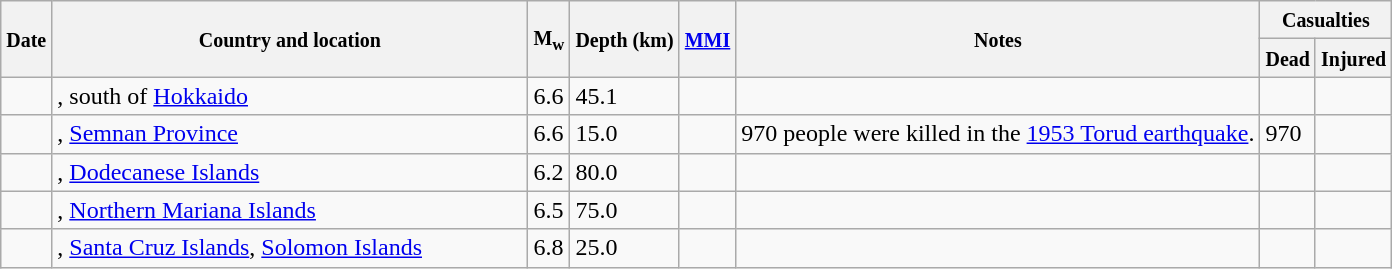<table class="wikitable sortable sort-under" style="border:1px black; margin-left:1em;">
<tr>
<th rowspan="2"><small>Date</small></th>
<th rowspan="2" style="width: 310px"><small>Country and location</small></th>
<th rowspan="2"><small>M<sub>w</sub></small></th>
<th rowspan="2"><small>Depth (km)</small></th>
<th rowspan="2"><small><a href='#'>MMI</a></small></th>
<th rowspan="2" class="unsortable"><small>Notes</small></th>
<th colspan="2"><small>Casualties</small></th>
</tr>
<tr>
<th><small>Dead</small></th>
<th><small>Injured</small></th>
</tr>
<tr>
<td></td>
<td>, south of <a href='#'>Hokkaido</a></td>
<td>6.6</td>
<td>45.1</td>
<td></td>
<td></td>
<td></td>
<td></td>
</tr>
<tr>
<td></td>
<td>, <a href='#'>Semnan Province</a></td>
<td>6.6</td>
<td>15.0</td>
<td></td>
<td>970 people were killed in the <a href='#'>1953 Torud earthquake</a>.</td>
<td>970</td>
<td></td>
</tr>
<tr>
<td></td>
<td>, <a href='#'>Dodecanese Islands</a></td>
<td>6.2</td>
<td>80.0</td>
<td></td>
<td></td>
<td></td>
<td></td>
</tr>
<tr>
<td></td>
<td>, <a href='#'>Northern Mariana Islands</a></td>
<td>6.5</td>
<td>75.0</td>
<td></td>
<td></td>
<td></td>
<td></td>
</tr>
<tr>
<td></td>
<td>, <a href='#'>Santa Cruz Islands</a>, <a href='#'>Solomon Islands</a></td>
<td>6.8</td>
<td>25.0</td>
<td></td>
<td></td>
<td></td>
<td></td>
</tr>
</table>
